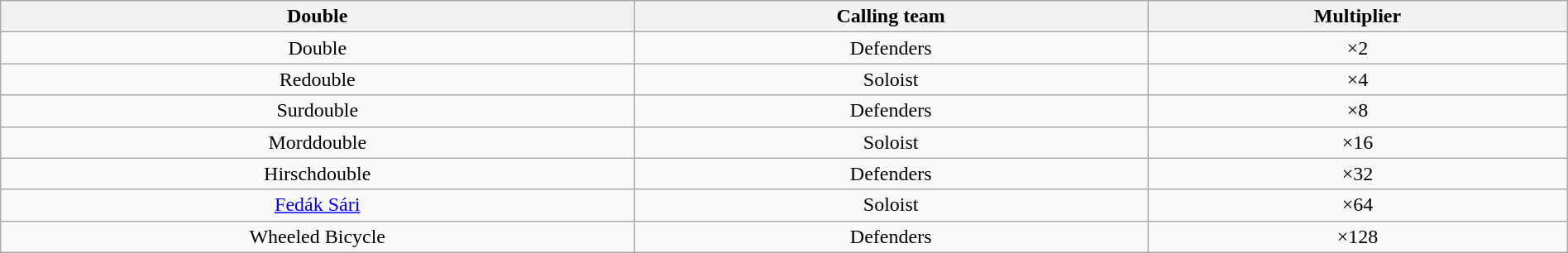<table class="wikitable" style="width:100%">
<tr>
<th>Double</th>
<th>Calling team</th>
<th>Multiplier</th>
</tr>
<tr>
<td align="center">Double</td>
<td align="center">Defenders</td>
<td align="center">×2</td>
</tr>
<tr>
<td align="center">Redouble</td>
<td align="center">Soloist</td>
<td align="center">×4</td>
</tr>
<tr>
<td align="center">Surdouble</td>
<td align="center">Defenders</td>
<td align="center">×8</td>
</tr>
<tr>
<td align="center">Morddouble</td>
<td align="center">Soloist</td>
<td align="center">×16</td>
</tr>
<tr>
<td align="center">Hirschdouble</td>
<td align="center">Defenders</td>
<td align="center">×32</td>
</tr>
<tr>
<td align="center"><a href='#'>Fedák Sári</a></td>
<td align="center">Soloist</td>
<td align="center">×64</td>
</tr>
<tr>
<td align="center">Wheeled Bicycle</td>
<td align="center">Defenders</td>
<td align="center">×128</td>
</tr>
</table>
